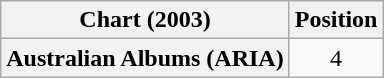<table class="wikitable sortable plainrowheaders" style="text-align:center">
<tr>
<th scope="col">Chart (2003)</th>
<th scope="col">Position</th>
</tr>
<tr>
<th scope="row">Australian Albums (ARIA)</th>
<td>4</td>
</tr>
</table>
